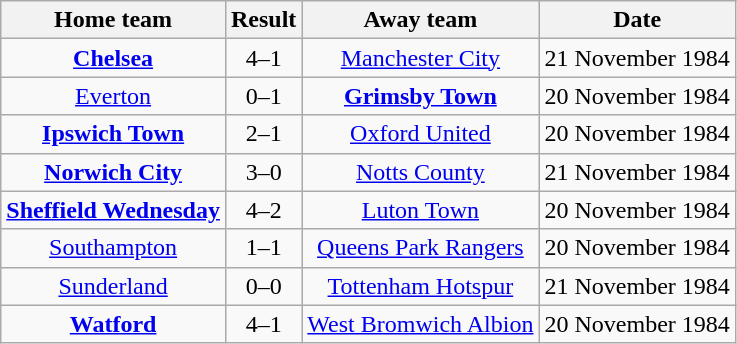<table class="wikitable" style="text-align: center">
<tr>
<th>Home team</th>
<th>Result</th>
<th>Away team</th>
<th>Date</th>
</tr>
<tr>
<td><strong><a href='#'>Chelsea</a></strong></td>
<td>4–1</td>
<td><a href='#'>Manchester City</a></td>
<td>21 November 1984</td>
</tr>
<tr>
<td><a href='#'>Everton</a></td>
<td>0–1</td>
<td><strong><a href='#'>Grimsby Town</a></strong></td>
<td>20 November 1984</td>
</tr>
<tr>
<td><strong><a href='#'>Ipswich Town</a></strong></td>
<td>2–1</td>
<td><a href='#'>Oxford United</a></td>
<td>20 November 1984</td>
</tr>
<tr>
<td><strong><a href='#'>Norwich City</a></strong></td>
<td>3–0</td>
<td><a href='#'>Notts County</a></td>
<td>21 November 1984</td>
</tr>
<tr>
<td><strong><a href='#'>Sheffield Wednesday</a></strong></td>
<td>4–2</td>
<td><a href='#'>Luton Town</a></td>
<td>20 November 1984</td>
</tr>
<tr>
<td><a href='#'>Southampton</a></td>
<td>1–1</td>
<td><a href='#'>Queens Park Rangers</a></td>
<td>20 November 1984</td>
</tr>
<tr>
<td><a href='#'>Sunderland</a></td>
<td>0–0</td>
<td><a href='#'>Tottenham Hotspur</a></td>
<td>21 November 1984</td>
</tr>
<tr>
<td><strong><a href='#'>Watford</a></strong></td>
<td>4–1</td>
<td><a href='#'>West Bromwich Albion</a></td>
<td>20 November 1984</td>
</tr>
</table>
